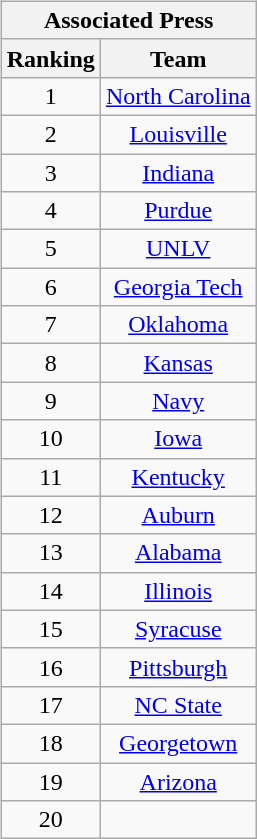<table>
<tr style="vertical-align:top;">
<td><br><table class="wikitable" style="text-align:center;">
<tr>
<th colspan=2><strong>Associated Press</strong></th>
</tr>
<tr>
<th>Ranking</th>
<th>Team</th>
</tr>
<tr>
<td>1</td>
<td><a href='#'>North Carolina</a></td>
</tr>
<tr>
<td>2</td>
<td><a href='#'>Louisville</a></td>
</tr>
<tr>
<td>3</td>
<td><a href='#'>Indiana</a></td>
</tr>
<tr>
<td>4</td>
<td><a href='#'>Purdue</a></td>
</tr>
<tr>
<td>5</td>
<td><a href='#'>UNLV</a></td>
</tr>
<tr>
<td>6</td>
<td><a href='#'>Georgia Tech</a></td>
</tr>
<tr>
<td>7</td>
<td><a href='#'>Oklahoma</a></td>
</tr>
<tr>
<td>8</td>
<td><a href='#'>Kansas</a></td>
</tr>
<tr>
<td>9</td>
<td><a href='#'>Navy</a></td>
</tr>
<tr>
<td>10</td>
<td><a href='#'>Iowa</a></td>
</tr>
<tr>
<td>11</td>
<td><a href='#'>Kentucky</a></td>
</tr>
<tr>
<td>12</td>
<td><a href='#'>Auburn</a></td>
</tr>
<tr>
<td>13</td>
<td><a href='#'>Alabama</a></td>
</tr>
<tr>
<td>14</td>
<td><a href='#'>Illinois</a></td>
</tr>
<tr>
<td>15</td>
<td><a href='#'>Syracuse</a></td>
</tr>
<tr>
<td>16</td>
<td><a href='#'>Pittsburgh</a></td>
</tr>
<tr>
<td>17</td>
<td><a href='#'>NC State</a></td>
</tr>
<tr>
<td>18</td>
<td><a href='#'>Georgetown</a></td>
</tr>
<tr>
<td>19</td>
<td><a href='#'>Arizona</a></td>
</tr>
<tr>
<td>20</td>
<td></td>
</tr>
</table>
</td>
</tr>
</table>
